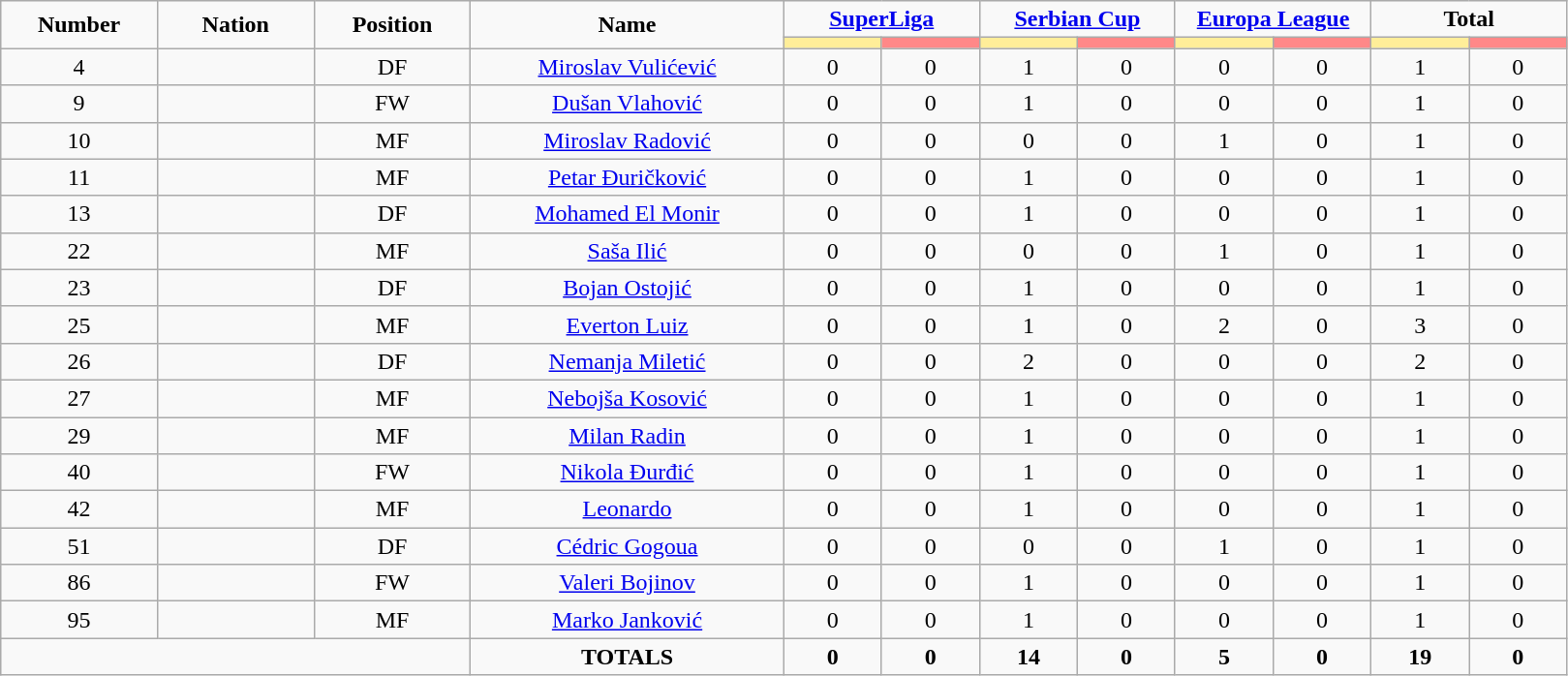<table class="wikitable" style="font-size: 100%; text-align: center;">
<tr>
<td rowspan="2" width="10%" align="center"><strong>Number</strong></td>
<td rowspan="2" width="10%" align="center"><strong>Nation</strong></td>
<td rowspan="2" width="10%" align="center"><strong>Position</strong></td>
<td rowspan="2" width="20%" align="center"><strong>Name</strong></td>
<td colspan="2" align="center"><strong><a href='#'>SuperLiga</a></strong></td>
<td colspan="2" align="center"><strong><a href='#'>Serbian Cup</a></strong></td>
<td colspan="2" align="center"><strong><a href='#'>Europa League</a></strong></td>
<td colspan="2" align="center"><strong>Total</strong></td>
</tr>
<tr>
<th width=60 style="background: #FFEE99"></th>
<th width=60 style="background: #FF8888"></th>
<th width=60 style="background: #FFEE99"></th>
<th width=60 style="background: #FF8888"></th>
<th width=60 style="background: #FFEE99"></th>
<th width=60 style="background: #FF8888"></th>
<th width=60 style="background: #FFEE99"></th>
<th width=60 style="background: #FF8888"></th>
</tr>
<tr>
<td>4</td>
<td></td>
<td>DF</td>
<td><a href='#'>Miroslav Vulićević</a></td>
<td>0</td>
<td>0</td>
<td>1</td>
<td>0</td>
<td>0</td>
<td>0</td>
<td>1</td>
<td>0</td>
</tr>
<tr>
<td>9</td>
<td></td>
<td>FW</td>
<td><a href='#'>Dušan Vlahović</a></td>
<td>0</td>
<td>0</td>
<td>1</td>
<td>0</td>
<td>0</td>
<td>0</td>
<td>1</td>
<td>0</td>
</tr>
<tr>
<td>10</td>
<td></td>
<td>MF</td>
<td><a href='#'>Miroslav Radović</a></td>
<td>0</td>
<td>0</td>
<td>0</td>
<td>0</td>
<td>1</td>
<td>0</td>
<td>1</td>
<td>0</td>
</tr>
<tr>
<td>11</td>
<td></td>
<td>MF</td>
<td><a href='#'>Petar Đuričković</a></td>
<td>0</td>
<td>0</td>
<td>1</td>
<td>0</td>
<td>0</td>
<td>0</td>
<td>1</td>
<td>0</td>
</tr>
<tr>
<td>13</td>
<td></td>
<td>DF</td>
<td><a href='#'>Mohamed El Monir</a></td>
<td>0</td>
<td>0</td>
<td>1</td>
<td>0</td>
<td>0</td>
<td>0</td>
<td>1</td>
<td>0</td>
</tr>
<tr>
<td>22</td>
<td></td>
<td>MF</td>
<td><a href='#'>Saša Ilić</a></td>
<td>0</td>
<td>0</td>
<td>0</td>
<td>0</td>
<td>1</td>
<td>0</td>
<td>1</td>
<td>0</td>
</tr>
<tr>
<td>23</td>
<td></td>
<td>DF</td>
<td><a href='#'>Bojan Ostojić</a></td>
<td>0</td>
<td>0</td>
<td>1</td>
<td>0</td>
<td>0</td>
<td>0</td>
<td>1</td>
<td>0</td>
</tr>
<tr>
<td>25</td>
<td></td>
<td>MF</td>
<td><a href='#'>Everton Luiz</a></td>
<td>0</td>
<td>0</td>
<td>1</td>
<td>0</td>
<td>2</td>
<td>0</td>
<td>3</td>
<td>0</td>
</tr>
<tr>
<td>26</td>
<td></td>
<td>DF</td>
<td><a href='#'>Nemanja Miletić</a></td>
<td>0</td>
<td>0</td>
<td>2</td>
<td>0</td>
<td>0</td>
<td>0</td>
<td>2</td>
<td>0</td>
</tr>
<tr>
<td>27</td>
<td></td>
<td>MF</td>
<td><a href='#'>Nebojša Kosović</a></td>
<td>0</td>
<td>0</td>
<td>1</td>
<td>0</td>
<td>0</td>
<td>0</td>
<td>1</td>
<td>0</td>
</tr>
<tr>
<td>29</td>
<td></td>
<td>MF</td>
<td><a href='#'>Milan Radin</a></td>
<td>0</td>
<td>0</td>
<td>1</td>
<td>0</td>
<td>0</td>
<td>0</td>
<td>1</td>
<td>0</td>
</tr>
<tr>
<td>40</td>
<td></td>
<td>FW</td>
<td><a href='#'>Nikola Đurđić</a></td>
<td>0</td>
<td>0</td>
<td>1</td>
<td>0</td>
<td>0</td>
<td>0</td>
<td>1</td>
<td>0</td>
</tr>
<tr>
<td>42</td>
<td></td>
<td>MF</td>
<td><a href='#'>Leonardo</a></td>
<td>0</td>
<td>0</td>
<td>1</td>
<td>0</td>
<td>0</td>
<td>0</td>
<td>1</td>
<td>0</td>
</tr>
<tr>
<td>51</td>
<td></td>
<td>DF</td>
<td><a href='#'>Cédric Gogoua</a></td>
<td>0</td>
<td>0</td>
<td>0</td>
<td>0</td>
<td>1</td>
<td>0</td>
<td>1</td>
<td>0</td>
</tr>
<tr>
<td>86</td>
<td></td>
<td>FW</td>
<td><a href='#'>Valeri Bojinov</a></td>
<td>0</td>
<td>0</td>
<td>1</td>
<td>0</td>
<td>0</td>
<td>0</td>
<td>1</td>
<td>0</td>
</tr>
<tr>
<td>95</td>
<td></td>
<td>MF</td>
<td><a href='#'>Marko Janković</a></td>
<td>0</td>
<td>0</td>
<td>1</td>
<td>0</td>
<td>0</td>
<td>0</td>
<td>1</td>
<td>0</td>
</tr>
<tr>
<td colspan="3"></td>
<td><strong>TOTALS</strong></td>
<td><strong>0</strong></td>
<td><strong>0</strong></td>
<td><strong>14</strong></td>
<td><strong>0</strong></td>
<td><strong>5</strong></td>
<td><strong>0</strong></td>
<td><strong>19</strong></td>
<td><strong>0</strong></td>
</tr>
</table>
